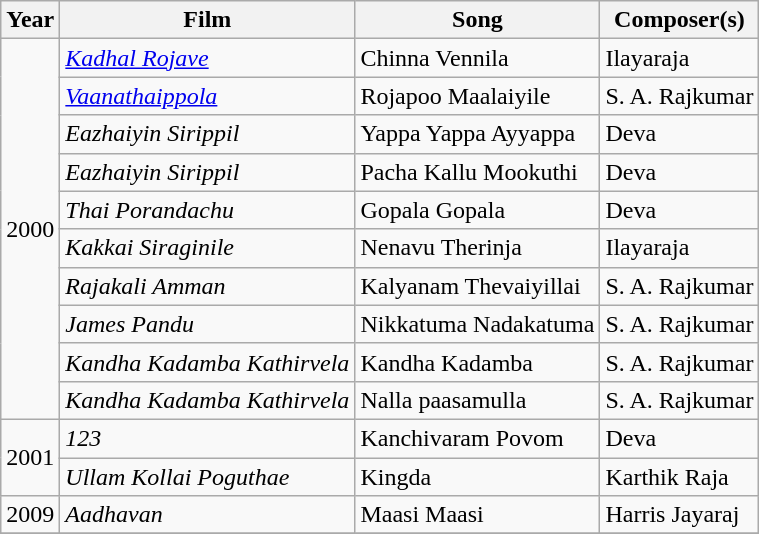<table class="wikitable">
<tr>
<th>Year</th>
<th>Film</th>
<th>Song</th>
<th>Composer(s)</th>
</tr>
<tr>
<td rowspan="10">2000</td>
<td><em><a href='#'>Kadhal Rojave</a></em></td>
<td>Chinna Vennila</td>
<td>Ilayaraja</td>
</tr>
<tr>
<td><em><a href='#'>Vaanathaippola</a></em></td>
<td>Rojapoo Maalaiyile</td>
<td>S. A. Rajkumar</td>
</tr>
<tr>
<td><em>Eazhaiyin Sirippil</em></td>
<td>Yappa Yappa Ayyappa</td>
<td>Deva</td>
</tr>
<tr>
<td><em>Eazhaiyin Sirippil</em></td>
<td>Pacha Kallu Mookuthi</td>
<td>Deva</td>
</tr>
<tr>
<td><em>Thai Porandachu</em></td>
<td>Gopala Gopala</td>
<td>Deva</td>
</tr>
<tr>
<td><em>Kakkai Siraginile</em></td>
<td>Nenavu Therinja</td>
<td>Ilayaraja</td>
</tr>
<tr>
<td><em>Rajakali Amman</em></td>
<td>Kalyanam Thevaiyillai</td>
<td>S. A. Rajkumar</td>
</tr>
<tr>
<td><em>James Pandu</em></td>
<td>Nikkatuma Nadakatuma</td>
<td>S. A. Rajkumar</td>
</tr>
<tr>
<td><em>Kandha Kadamba Kathirvela</em></td>
<td>Kandha Kadamba</td>
<td>S. A. Rajkumar</td>
</tr>
<tr>
<td><em>Kandha Kadamba Kathirvela</em></td>
<td>Nalla paasamulla</td>
<td>S. A. Rajkumar</td>
</tr>
<tr>
<td rowspan="2">2001</td>
<td><em>123</em></td>
<td>Kanchivaram Povom</td>
<td>Deva</td>
</tr>
<tr>
<td><em>Ullam Kollai Poguthae</em></td>
<td>Kingda</td>
<td>Karthik Raja</td>
</tr>
<tr>
<td>2009</td>
<td><em>Aadhavan</em></td>
<td>Maasi Maasi</td>
<td>Harris Jayaraj</td>
</tr>
<tr>
</tr>
</table>
